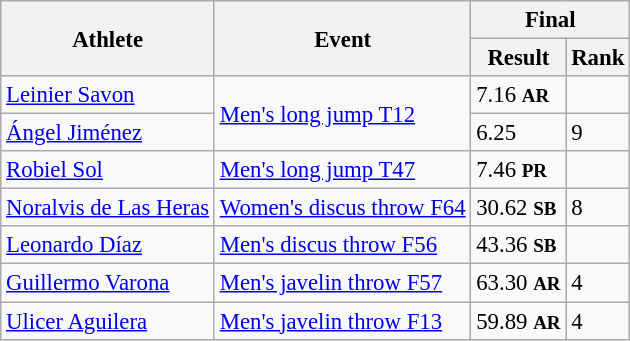<table class="wikitable" style="font-size:95%">
<tr>
<th rowspan="2">Athlete</th>
<th rowspan="2">Event</th>
<th colspan="2">Final</th>
</tr>
<tr>
<th>Result</th>
<th>Rank</th>
</tr>
<tr>
<td><a href='#'>Leinier Savon</a></td>
<td rowspan="2"><a href='#'>Men's long jump T12</a></td>
<td>7.16 <strong><small>AR</small></strong></td>
<td></td>
</tr>
<tr>
<td><a href='#'>Ángel Jiménez</a></td>
<td>6.25</td>
<td>9</td>
</tr>
<tr>
<td><a href='#'>Robiel Sol</a></td>
<td><a href='#'>Men's long jump T47</a></td>
<td>7.46 <strong><small>PR</small></strong></td>
<td></td>
</tr>
<tr>
<td><a href='#'>Noralvis de Las Heras</a></td>
<td><a href='#'>Women's discus throw F64</a></td>
<td>30.62 <strong><small>SB</small></strong></td>
<td>8</td>
</tr>
<tr>
<td><a href='#'>Leonardo Díaz</a></td>
<td><a href='#'>Men's discus throw F56</a></td>
<td>43.36 <strong><small>SB</small></strong></td>
<td></td>
</tr>
<tr>
<td><a href='#'>Guillermo Varona</a></td>
<td><a href='#'>Men's javelin throw F57</a></td>
<td>63.30 <strong><small>AR</small></strong></td>
<td>4</td>
</tr>
<tr>
<td><a href='#'>Ulicer Aguilera</a></td>
<td><a href='#'>Men's javelin throw F13</a></td>
<td>59.89 <strong><small>AR</small></strong></td>
<td>4</td>
</tr>
</table>
